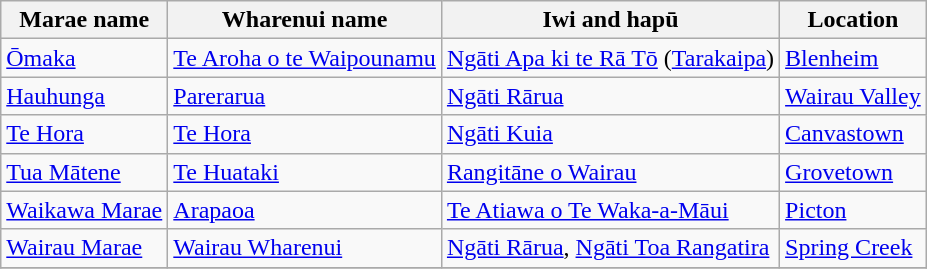<table class="wikitable sortable">
<tr>
<th>Marae name</th>
<th>Wharenui name</th>
<th>Iwi and hapū</th>
<th>Location</th>
</tr>
<tr>
<td><a href='#'>Ōmaka</a></td>
<td><a href='#'>Te Aroha o te Waipounamu</a></td>
<td><a href='#'>Ngāti Apa ki te Rā Tō</a> (<a href='#'>Tarakaipa</a>)</td>
<td><a href='#'>Blenheim</a></td>
</tr>
<tr>
<td><a href='#'>Hauhunga</a></td>
<td><a href='#'>Parerarua</a></td>
<td><a href='#'>Ngāti Rārua</a></td>
<td><a href='#'>Wairau Valley</a></td>
</tr>
<tr>
<td><a href='#'>Te Hora</a></td>
<td><a href='#'>Te Hora</a></td>
<td><a href='#'>Ngāti Kuia</a></td>
<td><a href='#'>Canvastown</a></td>
</tr>
<tr>
<td><a href='#'>Tua Mātene</a></td>
<td><a href='#'>Te Huataki</a></td>
<td><a href='#'>Rangitāne o Wairau</a></td>
<td><a href='#'>Grovetown</a></td>
</tr>
<tr>
<td><a href='#'>Waikawa Marae</a></td>
<td><a href='#'>Arapaoa</a></td>
<td><a href='#'>Te Atiawa o Te Waka-a-Māui</a></td>
<td><a href='#'>Picton</a></td>
</tr>
<tr>
<td><a href='#'>Wairau Marae</a></td>
<td><a href='#'>Wairau Wharenui</a></td>
<td><a href='#'>Ngāti Rārua</a>, <a href='#'>Ngāti Toa Rangatira</a></td>
<td><a href='#'>Spring Creek</a></td>
</tr>
<tr>
</tr>
</table>
